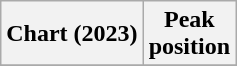<table class="wikitable sortable plainrowheaders" style="text-align:center;">
<tr>
<th scope="col">Chart (2023)</th>
<th scope="col">Peak<br>position</th>
</tr>
<tr>
</tr>
</table>
